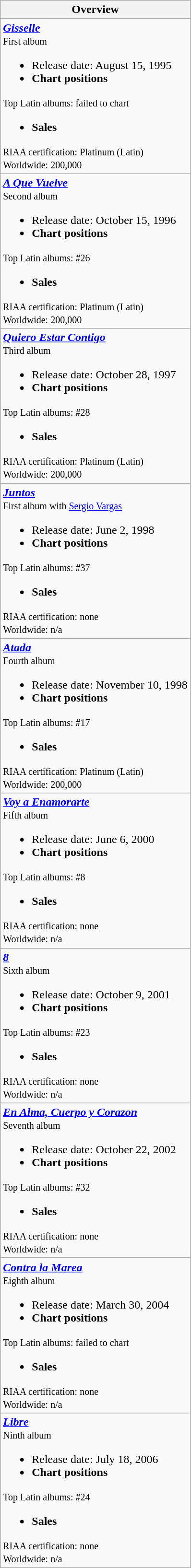<table class="wikitable">
<tr>
<th align="left">Overview</th>
</tr>
<tr>
<td align="left"><strong><em><a href='#'>Gisselle</a></em></strong><br><small>First album</small><br><ul><li>Release date: August 15, 1995</li><li><strong>Chart positions</strong></li></ul><small> Top Latin albums: failed to chart </small><ul><li><strong>Sales</strong></li></ul><small> RIAA certification: Platinum (Latin) </small> <br>
<small> Worldwide: 200,000 </small> <br></td>
</tr>
<tr>
<td align="left"><strong><em><a href='#'>A Que Vuelve</a></em></strong><br><small>Second album</small><br><ul><li>Release date: October 15, 1996</li><li><strong>Chart positions</strong></li></ul><small> Top Latin albums: #26 </small><ul><li><strong>Sales</strong></li></ul><small> RIAA certification: Platinum (Latin)</small> <br>
<small> Worldwide: 200,000 </small> <br></td>
</tr>
<tr>
<td align="left"><strong><em><a href='#'>Quiero Estar Contigo</a></em></strong><br><small>Third album</small><br><ul><li>Release date: October 28, 1997</li><li><strong>Chart positions</strong></li></ul><small> Top Latin albums: #28 </small><ul><li><strong>Sales</strong></li></ul><small> RIAA certification: Platinum (Latin)</small> <br>
<small> Worldwide: 200,000 </small> <br></td>
</tr>
<tr>
<td align="left"><strong><em><a href='#'>Juntos</a></em></strong><br><small>First album with <a href='#'>Sergio Vargas</a></small><br><ul><li>Release date: June 2, 1998</li><li><strong>Chart positions</strong></li></ul><small> Top Latin albums: #37 </small><ul><li><strong>Sales</strong></li></ul><small> RIAA certification: none </small> <br>
<small> Worldwide: n/a </small> <br></td>
</tr>
<tr>
<td align="left"><strong><em><a href='#'>Atada</a></em></strong><br><small>Fourth album</small><br><ul><li>Release date: November 10, 1998</li><li><strong>Chart positions</strong></li></ul><small> Top Latin albums: #17 </small><ul><li><strong>Sales</strong></li></ul><small> RIAA certification: Platinum (Latin)</small> <br>
<small> Worldwide: 200,000 </small> <br></td>
</tr>
<tr>
<td align="left"><strong><em><a href='#'>Voy a Enamorarte</a></em></strong><br><small>Fifth album</small><br><ul><li>Release date: June 6, 2000</li><li><strong>Chart positions</strong></li></ul><small> Top Latin albums: #8 </small><ul><li><strong>Sales</strong></li></ul><small> RIAA certification: none </small> <br>
<small> Worldwide: n/a </small> <br></td>
</tr>
<tr>
<td align="left"><strong><em><a href='#'>8</a></em></strong><br><small>Sixth album</small><br><ul><li>Release date: October 9, 2001</li><li><strong>Chart positions</strong></li></ul><small> Top Latin albums: #23 </small><ul><li><strong>Sales</strong></li></ul><small> RIAA certification: none </small> <br>
<small> Worldwide: n/a </small> <br></td>
</tr>
<tr>
<td align="left"><strong><em><a href='#'>En Alma, Cuerpo y Corazon</a></em></strong><br><small>Seventh album</small><br><ul><li>Release date: October 22, 2002</li><li><strong>Chart positions</strong></li></ul><small> Top Latin albums: #32 </small><ul><li><strong>Sales</strong></li></ul><small> RIAA certification: none </small> <br>
<small> Worldwide: n/a </small> <br></td>
</tr>
<tr>
<td align="left"><strong><em><a href='#'>Contra la Marea</a></em></strong><br><small>Eighth album</small><br><ul><li>Release date: March 30, 2004</li><li><strong>Chart positions</strong></li></ul><small> Top Latin albums: failed to chart </small><ul><li><strong>Sales</strong></li></ul><small> RIAA certification: none </small> <br>
<small> Worldwide: n/a </small> <br></td>
</tr>
<tr>
<td align="left"><strong><em><a href='#'>Libre</a></em></strong><br><small>Ninth album</small><br><ul><li>Release date: July 18, 2006</li><li><strong>Chart positions</strong></li></ul><small> Top Latin albums: #24 </small><ul><li><strong>Sales</strong></li></ul><small> RIAA certification: none </small> <br>
<small> Worldwide: n/a </small> <br></td>
</tr>
</table>
